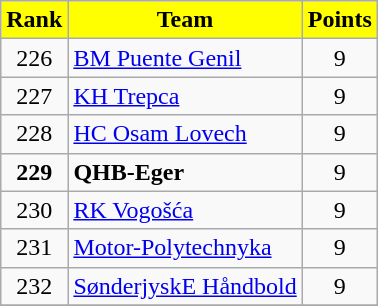<table class="wikitable" style="text-align: center">
<tr>
<th style="color:black; background:yellow">Rank</th>
<th style="color:black; background:yellow">Team</th>
<th style="color:black; background:yellow"">Points</th>
</tr>
<tr>
<td>226</td>
<td align=left> <a href='#'>BM Puente Genil</a></td>
<td>9</td>
</tr>
<tr>
<td>227</td>
<td align=left> <a href='#'>KH Trepca</a></td>
<td>9</td>
</tr>
<tr>
<td>228</td>
<td align=left> <a href='#'>HC Osam Lovech</a></td>
<td>9</td>
</tr>
<tr>
<td><strong>229</strong></td>
<td align=left> <strong>QHB-Eger</strong></td>
<td>9</td>
</tr>
<tr>
<td>230</td>
<td align=left> <a href='#'>RK Vogošća</a></td>
<td>9</td>
</tr>
<tr>
<td>231</td>
<td align=left> <a href='#'>Motor-Polytechnyka</a></td>
<td>9</td>
</tr>
<tr>
<td>232</td>
<td align=left> <a href='#'>SønderjyskE Håndbold</a></td>
<td>9</td>
</tr>
<tr>
</tr>
</table>
